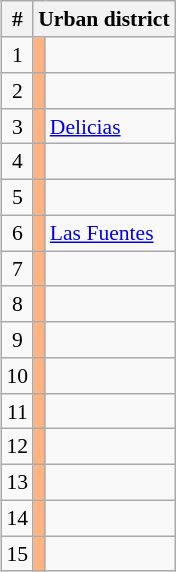<table class="wikitable sortable" style="float:right; font-size:90%">
<tr>
<th>#</th>
<th colspan = 2>Urban district</th>
</tr>
<tr>
<td align = "center">1</td>
<td bgcolor = "ffb380"></td>
<td></td>
</tr>
<tr>
<td align = "center">2</td>
<td bgcolor = "ffb380"></td>
<td></td>
</tr>
<tr>
<td align = "center">3</td>
<td bgcolor = "ffb380"></td>
<td><a href='#'>Delicias</a></td>
</tr>
<tr>
<td align = "center">4</td>
<td bgcolor = "ffb380"></td>
<td></td>
</tr>
<tr>
<td align = "center">5</td>
<td bgcolor = "ffb380"></td>
<td></td>
</tr>
<tr>
<td align = "center">6</td>
<td bgcolor = "ffb380"></td>
<td><a href='#'>Las Fuentes</a></td>
</tr>
<tr>
<td align = "center">7</td>
<td bgcolor = "ffb380"></td>
<td></td>
</tr>
<tr>
<td align = "center">8</td>
<td bgcolor = "ffb380"></td>
<td></td>
</tr>
<tr>
<td align = "center">9</td>
<td bgcolor = "ffb380"></td>
<td></td>
</tr>
<tr>
<td align = "center">10</td>
<td bgcolor = "ffb380"></td>
<td></td>
</tr>
<tr>
<td align = "center">11</td>
<td bgcolor = "ffb380"></td>
<td></td>
</tr>
<tr>
<td align = "center">12</td>
<td bgcolor = "ffb380"></td>
<td></td>
</tr>
<tr>
<td align = "center">13</td>
<td bgcolor = "ffb380"></td>
<td></td>
</tr>
<tr>
<td align = "center">14</td>
<td bgcolor = "ffb380"></td>
<td></td>
</tr>
<tr>
<td align = "center">15</td>
<td bgcolor = "ffb380"></td>
<td></td>
</tr>
</table>
